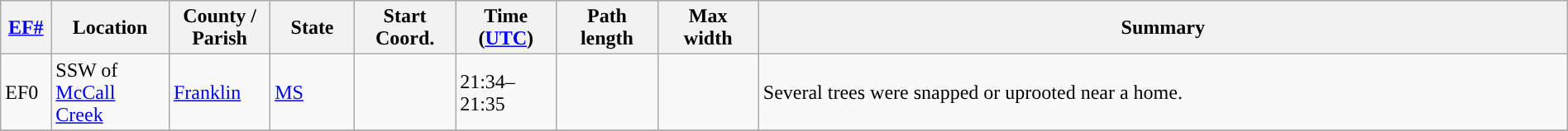<table class="wikitable sortable" style="width:100%;">
<tr>
<th scope="col"  style="width:3%; text-align:center;"><a href='#'>EF#</a></th>
<th scope="col"  style="width:7%; text-align:center;" class="unsortable">Location</th>
<th scope="col"  style="width:6%; text-align:center;" class="unsortable">County / Parish</th>
<th scope="col"  style="width:5%; text-align:center;">State</th>
<th scope="col"  style="width:6%; text-align:center;">Start Coord.</th>
<th scope="col"  style="width:6%; text-align:center;">Time (<a href='#'>UTC</a>)</th>
<th scope="col"  style="width:6%; text-align:center;">Path length</th>
<th scope="col"  style="width:6%; text-align:center;">Max width</th>
<th scope="col" class="unsortable" style="width:48%; text-align:center;">Summary</th>
</tr>
<tr>
<td>EF0</td>
<td>SSW of <a href='#'>McCall Creek</a></td>
<td><a href='#'>Franklin</a></td>
<td><a href='#'>MS</a></td>
<td></td>
<td>21:34–21:35</td>
<td></td>
<td></td>
<td>Several trees were snapped or uprooted near a home.</td>
</tr>
<tr>
</tr>
</table>
